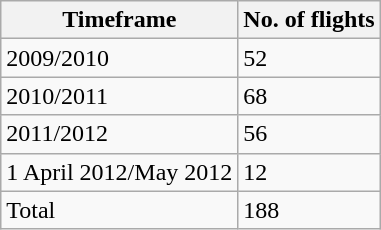<table class="wikitable">
<tr>
<th>Timeframe</th>
<th>No. of flights</th>
</tr>
<tr>
<td>2009/2010</td>
<td>52</td>
</tr>
<tr>
<td>2010/2011</td>
<td>68</td>
</tr>
<tr>
<td>2011/2012</td>
<td>56</td>
</tr>
<tr>
<td>1 April 2012/May 2012</td>
<td>12</td>
</tr>
<tr>
<td>Total</td>
<td>188</td>
</tr>
</table>
